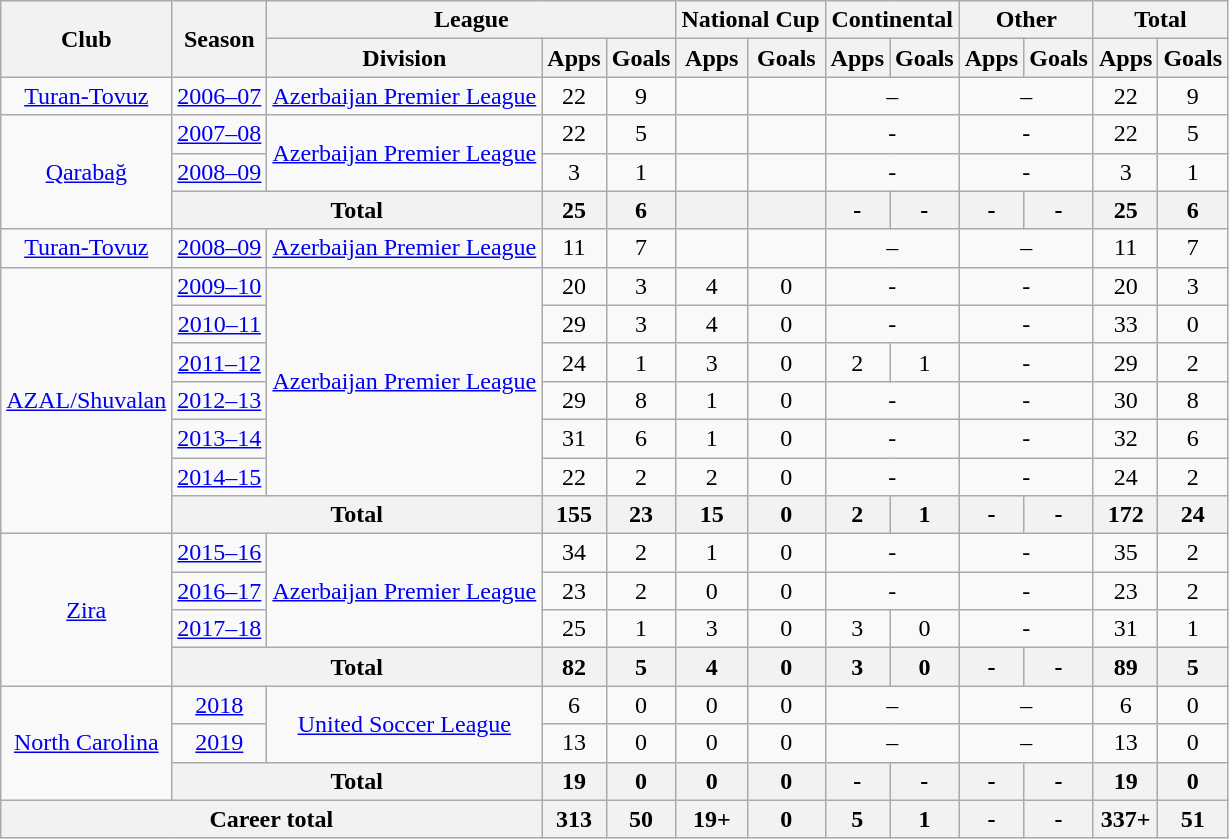<table class="wikitable" style="text-align: center">
<tr>
<th rowspan="2">Club</th>
<th rowspan="2">Season</th>
<th colspan="3">League</th>
<th colspan="2">National Cup</th>
<th colspan="2">Continental</th>
<th colspan="2">Other</th>
<th colspan="2">Total</th>
</tr>
<tr>
<th>Division</th>
<th>Apps</th>
<th>Goals</th>
<th>Apps</th>
<th>Goals</th>
<th>Apps</th>
<th>Goals</th>
<th>Apps</th>
<th>Goals</th>
<th>Apps</th>
<th>Goals</th>
</tr>
<tr>
<td><a href='#'>Turan-Tovuz</a></td>
<td><a href='#'>2006–07</a></td>
<td><a href='#'>Azerbaijan Premier League</a></td>
<td>22</td>
<td>9</td>
<td></td>
<td></td>
<td colspan="2">–</td>
<td colspan="2">–</td>
<td>22</td>
<td>9</td>
</tr>
<tr>
<td rowspan="3"><a href='#'>Qarabağ</a></td>
<td><a href='#'>2007–08</a></td>
<td rowspan="2"><a href='#'>Azerbaijan Premier League</a></td>
<td>22</td>
<td>5</td>
<td></td>
<td></td>
<td colspan="2">-</td>
<td colspan="2">-</td>
<td>22</td>
<td>5</td>
</tr>
<tr>
<td><a href='#'>2008–09</a></td>
<td>3</td>
<td>1</td>
<td></td>
<td></td>
<td colspan="2">-</td>
<td colspan="2">-</td>
<td>3</td>
<td>1</td>
</tr>
<tr>
<th colspan="2">Total</th>
<th>25</th>
<th>6</th>
<th></th>
<th></th>
<th>-</th>
<th>-</th>
<th>-</th>
<th>-</th>
<th>25</th>
<th>6</th>
</tr>
<tr>
<td><a href='#'>Turan-Tovuz</a></td>
<td><a href='#'>2008–09</a></td>
<td><a href='#'>Azerbaijan Premier League</a></td>
<td>11</td>
<td>7</td>
<td></td>
<td></td>
<td colspan="2">–</td>
<td colspan="2">–</td>
<td>11</td>
<td>7</td>
</tr>
<tr>
<td rowspan="7"><a href='#'>AZAL/Shuvalan</a></td>
<td><a href='#'>2009–10</a></td>
<td rowspan="6"><a href='#'>Azerbaijan Premier League</a></td>
<td>20</td>
<td>3</td>
<td>4</td>
<td>0</td>
<td colspan="2">-</td>
<td colspan="2">-</td>
<td>20</td>
<td>3</td>
</tr>
<tr>
<td><a href='#'>2010–11</a></td>
<td>29</td>
<td>3</td>
<td>4</td>
<td>0</td>
<td colspan="2">-</td>
<td colspan="2">-</td>
<td>33</td>
<td>0</td>
</tr>
<tr>
<td><a href='#'>2011–12</a></td>
<td>24</td>
<td>1</td>
<td>3</td>
<td>0</td>
<td>2</td>
<td>1</td>
<td colspan="2">-</td>
<td>29</td>
<td>2</td>
</tr>
<tr>
<td><a href='#'>2012–13</a></td>
<td>29</td>
<td>8</td>
<td>1</td>
<td>0</td>
<td colspan="2">-</td>
<td colspan="2">-</td>
<td>30</td>
<td>8</td>
</tr>
<tr>
<td><a href='#'>2013–14</a></td>
<td>31</td>
<td>6</td>
<td>1</td>
<td>0</td>
<td colspan="2">-</td>
<td colspan="2">-</td>
<td>32</td>
<td>6</td>
</tr>
<tr>
<td><a href='#'>2014–15</a></td>
<td>22</td>
<td>2</td>
<td>2</td>
<td>0</td>
<td colspan="2">-</td>
<td colspan="2">-</td>
<td>24</td>
<td>2</td>
</tr>
<tr>
<th colspan="2">Total</th>
<th>155</th>
<th>23</th>
<th>15</th>
<th>0</th>
<th>2</th>
<th>1</th>
<th>-</th>
<th>-</th>
<th>172</th>
<th>24</th>
</tr>
<tr>
<td rowspan="4"><a href='#'>Zira</a></td>
<td><a href='#'>2015–16</a></td>
<td rowspan="3"><a href='#'>Azerbaijan Premier League</a></td>
<td>34</td>
<td>2</td>
<td>1</td>
<td>0</td>
<td colspan="2">-</td>
<td colspan="2">-</td>
<td>35</td>
<td>2</td>
</tr>
<tr>
<td><a href='#'>2016–17</a></td>
<td>23</td>
<td>2</td>
<td>0</td>
<td>0</td>
<td colspan="2">-</td>
<td colspan="2">-</td>
<td>23</td>
<td>2</td>
</tr>
<tr>
<td><a href='#'>2017–18</a></td>
<td>25</td>
<td>1</td>
<td>3</td>
<td>0</td>
<td>3</td>
<td>0</td>
<td colspan="2">-</td>
<td>31</td>
<td>1</td>
</tr>
<tr>
<th colspan="2">Total</th>
<th>82</th>
<th>5</th>
<th>4</th>
<th>0</th>
<th>3</th>
<th>0</th>
<th>-</th>
<th>-</th>
<th>89</th>
<th>5</th>
</tr>
<tr>
<td rowspan="3"><a href='#'>North Carolina</a></td>
<td><a href='#'>2018</a></td>
<td rowspan="2"><a href='#'>United Soccer League</a></td>
<td>6</td>
<td>0</td>
<td>0</td>
<td>0</td>
<td colspan="2">–</td>
<td colspan="2">–</td>
<td>6</td>
<td>0</td>
</tr>
<tr>
<td><a href='#'>2019</a></td>
<td>13</td>
<td>0</td>
<td>0</td>
<td>0</td>
<td colspan="2">–</td>
<td colspan="2">–</td>
<td>13</td>
<td>0</td>
</tr>
<tr>
<th colspan="2">Total</th>
<th>19</th>
<th>0</th>
<th>0</th>
<th>0</th>
<th>-</th>
<th>-</th>
<th>-</th>
<th>-</th>
<th>19</th>
<th>0</th>
</tr>
<tr>
<th colspan="3">Career total</th>
<th>313</th>
<th>50</th>
<th>19+</th>
<th>0</th>
<th>5</th>
<th>1</th>
<th>-</th>
<th>-</th>
<th>337+</th>
<th>51</th>
</tr>
</table>
